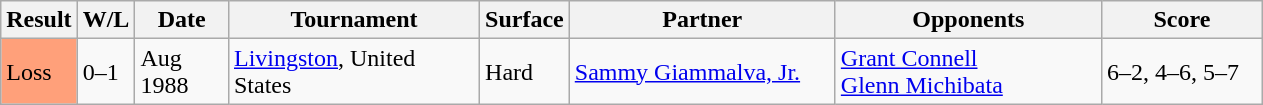<table class="sortable wikitable">
<tr>
<th style="width:40px">Result</th>
<th style="width:30px" class="unsortable">W/L</th>
<th style="width:55px">Date</th>
<th style="width:160px">Tournament</th>
<th style="width:50px">Surface</th>
<th style="width:170px">Partner</th>
<th style="width:170px">Opponents</th>
<th style="width:100px" class="unsortable">Score</th>
</tr>
<tr>
<td style="background:#ffa07a;">Loss</td>
<td>0–1</td>
<td>Aug 1988</td>
<td><a href='#'>Livingston</a>, United States</td>
<td>Hard</td>
<td> <a href='#'>Sammy Giammalva, Jr.</a></td>
<td> <a href='#'>Grant Connell</a><br> <a href='#'>Glenn Michibata</a></td>
<td>6–2, 4–6, 5–7</td>
</tr>
</table>
